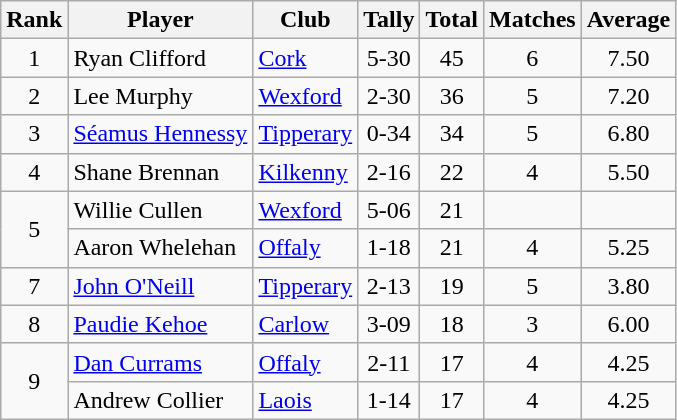<table class="wikitable">
<tr>
<th>Rank</th>
<th>Player</th>
<th>Club</th>
<th>Tally</th>
<th>Total</th>
<th>Matches</th>
<th>Average</th>
</tr>
<tr>
<td rowspan=1 align=center>1</td>
<td>Ryan Clifford</td>
<td><a href='#'>Cork</a></td>
<td align=center>5-30</td>
<td align=center>45</td>
<td align=center>6</td>
<td align=center>7.50</td>
</tr>
<tr>
<td rowspan=1 align=center>2</td>
<td>Lee Murphy</td>
<td><a href='#'>Wexford</a></td>
<td align=center>2-30</td>
<td align=center>36</td>
<td align=center>5</td>
<td align=center>7.20</td>
</tr>
<tr>
<td rowspan=1 align=center>3</td>
<td><a href='#'>Séamus Hennessy</a></td>
<td><a href='#'>Tipperary</a></td>
<td align=center>0-34</td>
<td align=center>34</td>
<td align=center>5</td>
<td align=center>6.80</td>
</tr>
<tr>
<td rowspan=1 align=center>4</td>
<td>Shane Brennan</td>
<td><a href='#'>Kilkenny</a></td>
<td align=center>2-16</td>
<td align=center>22</td>
<td align=center>4</td>
<td align=center>5.50</td>
</tr>
<tr>
<td rowspan=2 align=center>5</td>
<td>Willie Cullen</td>
<td><a href='#'>Wexford</a></td>
<td align=center>5-06</td>
<td align=center>21</td>
<td align=center></td>
<td align=center></td>
</tr>
<tr>
<td>Aaron Whelehan</td>
<td><a href='#'>Offaly</a></td>
<td align=center>1-18</td>
<td align=center>21</td>
<td align=center>4</td>
<td align=center>5.25</td>
</tr>
<tr>
<td rowspan=1 align=center>7</td>
<td><a href='#'>John O'Neill</a></td>
<td><a href='#'>Tipperary</a></td>
<td align=center>2-13</td>
<td align=center>19</td>
<td align=center>5</td>
<td align=center>3.80</td>
</tr>
<tr>
<td rowspan=1 align=center>8</td>
<td><a href='#'>Paudie Kehoe</a></td>
<td><a href='#'>Carlow</a></td>
<td align=center>3-09</td>
<td align=center>18</td>
<td align=center>3</td>
<td align=center>6.00</td>
</tr>
<tr>
<td rowspan=2 align=center>9</td>
<td><a href='#'>Dan Currams</a></td>
<td><a href='#'>Offaly</a></td>
<td align=center>2-11</td>
<td align=center>17</td>
<td align=center>4</td>
<td align=center>4.25</td>
</tr>
<tr>
<td>Andrew Collier</td>
<td><a href='#'>Laois</a></td>
<td align=center>1-14</td>
<td align=center>17</td>
<td align=center>4</td>
<td align=center>4.25</td>
</tr>
</table>
